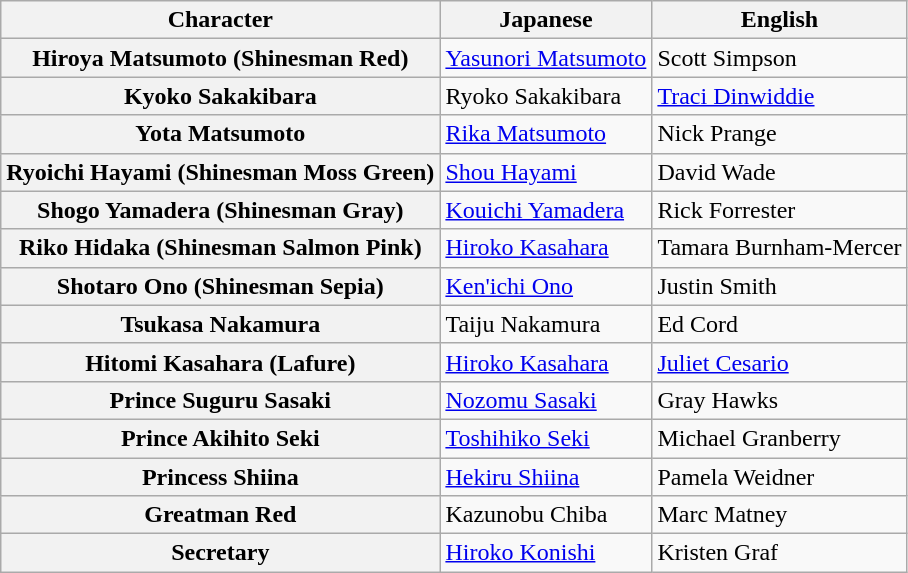<table class="wikitable mw-collapsible">
<tr>
<th>Character</th>
<th>Japanese</th>
<th>English</th>
</tr>
<tr>
<th>Hiroya Matsumoto (Shinesman Red)</th>
<td><a href='#'>Yasunori Matsumoto</a></td>
<td>Scott Simpson</td>
</tr>
<tr>
<th>Kyoko Sakakibara</th>
<td>Ryoko Sakakibara</td>
<td><a href='#'>Traci Dinwiddie</a></td>
</tr>
<tr>
<th>Yota Matsumoto</th>
<td><a href='#'>Rika Matsumoto</a></td>
<td>Nick Prange</td>
</tr>
<tr>
<th>Ryoichi Hayami (Shinesman Moss Green)</th>
<td><a href='#'>Shou Hayami</a></td>
<td>David Wade</td>
</tr>
<tr>
<th>Shogo Yamadera (Shinesman Gray)</th>
<td><a href='#'>Kouichi Yamadera</a></td>
<td>Rick Forrester</td>
</tr>
<tr>
<th>Riko Hidaka (Shinesman Salmon Pink)</th>
<td><a href='#'>Hiroko Kasahara</a></td>
<td>Tamara Burnham-Mercer</td>
</tr>
<tr>
<th>Shotaro Ono (Shinesman Sepia)</th>
<td><a href='#'>Ken'ichi Ono</a></td>
<td>Justin Smith</td>
</tr>
<tr>
<th>Tsukasa Nakamura</th>
<td>Taiju Nakamura</td>
<td>Ed Cord</td>
</tr>
<tr>
<th>Hitomi Kasahara (Lafure)</th>
<td><a href='#'>Hiroko Kasahara</a></td>
<td><a href='#'>Juliet Cesario</a></td>
</tr>
<tr>
<th>Prince Suguru Sasaki</th>
<td><a href='#'>Nozomu Sasaki</a></td>
<td>Gray Hawks</td>
</tr>
<tr>
<th>Prince Akihito Seki</th>
<td><a href='#'>Toshihiko Seki</a></td>
<td>Michael Granberry</td>
</tr>
<tr>
<th>Princess Shiina</th>
<td><a href='#'>Hekiru Shiina</a></td>
<td>Pamela Weidner</td>
</tr>
<tr>
<th>Greatman Red</th>
<td>Kazunobu Chiba</td>
<td>Marc Matney</td>
</tr>
<tr>
<th>Secretary</th>
<td><a href='#'>Hiroko Konishi</a></td>
<td>Kristen Graf</td>
</tr>
</table>
